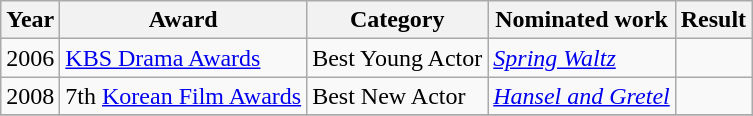<table class="wikitable">
<tr>
<th>Year</th>
<th>Award</th>
<th>Category</th>
<th>Nominated work</th>
<th>Result</th>
</tr>
<tr>
<td>2006</td>
<td><a href='#'>KBS Drama Awards</a></td>
<td>Best Young Actor</td>
<td><em><a href='#'>Spring Waltz</a></em></td>
<td></td>
</tr>
<tr>
<td>2008</td>
<td>7th <a href='#'>Korean Film Awards</a></td>
<td>Best New Actor</td>
<td><em><a href='#'>Hansel and Gretel</a></em></td>
<td></td>
</tr>
<tr>
</tr>
</table>
